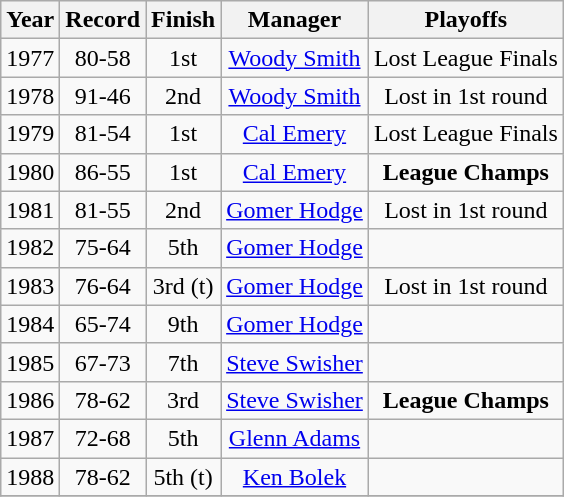<table class="wikitable">
<tr style="background: #F2F2F2;">
<th>Year</th>
<th>Record</th>
<th>Finish</th>
<th>Manager</th>
<th>Playoffs</th>
</tr>
<tr align=center>
<td>1977</td>
<td>80-58</td>
<td>1st</td>
<td><a href='#'>Woody Smith</a></td>
<td>Lost League Finals</td>
</tr>
<tr align=center>
<td>1978</td>
<td>91-46</td>
<td>2nd</td>
<td><a href='#'>Woody Smith</a></td>
<td>Lost in 1st round</td>
</tr>
<tr align=center>
<td>1979</td>
<td>81-54</td>
<td>1st</td>
<td><a href='#'>Cal Emery</a></td>
<td>Lost League Finals</td>
</tr>
<tr align=center>
<td>1980</td>
<td>86-55</td>
<td>1st</td>
<td><a href='#'>Cal Emery</a></td>
<td><strong>League Champs</strong></td>
</tr>
<tr align=center>
<td>1981</td>
<td>81-55</td>
<td>2nd</td>
<td><a href='#'>Gomer Hodge</a></td>
<td>Lost in 1st round</td>
</tr>
<tr align=center>
<td>1982</td>
<td>75-64</td>
<td>5th</td>
<td><a href='#'>Gomer Hodge</a></td>
<td></td>
</tr>
<tr align=center>
<td>1983</td>
<td>76-64</td>
<td>3rd (t)</td>
<td><a href='#'>Gomer Hodge</a></td>
<td>Lost in 1st round</td>
</tr>
<tr align=center>
<td>1984</td>
<td>65-74</td>
<td>9th</td>
<td><a href='#'>Gomer Hodge</a></td>
<td></td>
</tr>
<tr align=center>
<td>1985</td>
<td>67-73</td>
<td>7th</td>
<td><a href='#'>Steve Swisher</a></td>
<td></td>
</tr>
<tr align=center>
<td>1986</td>
<td>78-62</td>
<td>3rd</td>
<td><a href='#'>Steve Swisher</a></td>
<td><strong>League Champs</strong></td>
</tr>
<tr align=center>
<td>1987</td>
<td>72-68</td>
<td>5th</td>
<td><a href='#'>Glenn Adams</a></td>
<td></td>
</tr>
<tr align=center>
<td>1988</td>
<td>78-62</td>
<td>5th (t)</td>
<td><a href='#'>Ken Bolek</a></td>
<td></td>
</tr>
<tr align=center>
</tr>
</table>
